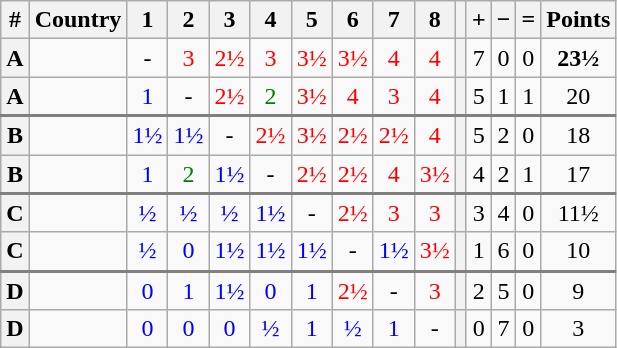<table class="wikitable" style="text-align:center">
<tr>
<th>#</th>
<th>Country</th>
<th>1</th>
<th>2</th>
<th>3</th>
<th>4</th>
<th>5</th>
<th>6</th>
<th>7</th>
<th>8</th>
<th></th>
<th>+</th>
<th>−</th>
<th>=</th>
<th>Points</th>
</tr>
<tr>
<th>A</th>
<td style="text-align: left"></td>
<td>-</td>
<td style="color:red;">3</td>
<td style="color:red;">2½</td>
<td style="color:red;">3</td>
<td style="color:red;">3½</td>
<td style="color:red;">3½</td>
<td style="color:red;">4</td>
<td style="color:red;">4</td>
<th></th>
<td>7</td>
<td>0</td>
<td>0</td>
<td><strong>23½</strong></td>
</tr>
<tr>
<th>A</th>
<td style="text-align: left"></td>
<td style="color:blue;">1</td>
<td>-</td>
<td style="color:red;">2½</td>
<td style="color:green;">2</td>
<td style="color:red;">3½</td>
<td style="color:red;">4</td>
<td style="color:red;">3</td>
<td style="color:red;">4</td>
<th></th>
<td>5</td>
<td>1</td>
<td>1</td>
<td>20</td>
</tr>
<tr style="border-top:2px solid grey;">
<th>B</th>
<td style="text-align: left"></td>
<td style="color:blue;">1½</td>
<td style="color:blue;">1½</td>
<td>-</td>
<td style="color:red;">2½</td>
<td style="color:red;">3½</td>
<td style="color:red;">2½</td>
<td style="color:red;">2½</td>
<td style="color:red;">4</td>
<th></th>
<td>5</td>
<td>2</td>
<td>0</td>
<td>18</td>
</tr>
<tr>
<th>B</th>
<td style="text-align: left"></td>
<td style="color:blue;">1</td>
<td style="color:green;">2</td>
<td style="color:blue;">1½</td>
<td>-</td>
<td style="color:red;">2½</td>
<td style="color:red;">2½</td>
<td style="color:red;">4</td>
<td style="color:red;">3½</td>
<th></th>
<td>4</td>
<td>2</td>
<td>1</td>
<td>17</td>
</tr>
<tr style="border-top:2px solid grey;">
<th>C</th>
<td style="text-align: left"></td>
<td style="color:blue;">½</td>
<td style="color:blue;">½</td>
<td style="color:blue;">½</td>
<td style="color:blue;">1½</td>
<td>-</td>
<td style="color:red;">2½</td>
<td style="color:red;">3</td>
<td style="color:red;">3</td>
<th></th>
<td>3</td>
<td>4</td>
<td>0</td>
<td>11½</td>
</tr>
<tr>
<th>C</th>
<td style="text-align: left"></td>
<td style="color:blue;">½</td>
<td style="color:blue;">0</td>
<td style="color:blue;">1½</td>
<td style="color:blue;">1½</td>
<td style="color:blue;">1½</td>
<td>-</td>
<td style="color:blue;">1½</td>
<td style="color:red;">3½</td>
<th></th>
<td>1</td>
<td>6</td>
<td>0</td>
<td>10</td>
</tr>
<tr style="border-top:2px solid grey;">
<th>D</th>
<td style="text-align: left"></td>
<td style="color:blue;">0</td>
<td style="color:blue;">1</td>
<td style="color:blue;">1½</td>
<td style="color:blue;">0</td>
<td style="color:blue;">1</td>
<td style="color:red;">2½</td>
<td>-</td>
<td style="color:red;">3</td>
<th></th>
<td>2</td>
<td>5</td>
<td>0</td>
<td>9</td>
</tr>
<tr>
<th>D</th>
<td style="text-align: left"></td>
<td style="color:blue;">0</td>
<td style="color:blue;">0</td>
<td style="color:blue;">0</td>
<td style="color:blue;">½</td>
<td style="color:blue;">1</td>
<td style="color:blue;">½</td>
<td style="color:blue;">1</td>
<td>-</td>
<th></th>
<td>0</td>
<td>7</td>
<td>0</td>
<td>3</td>
</tr>
</table>
